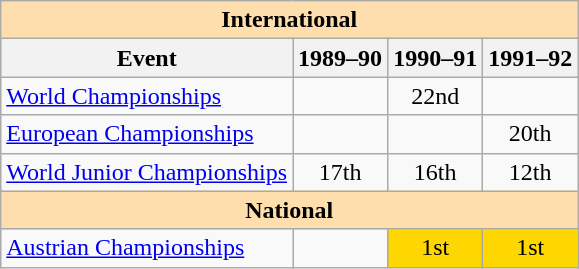<table class="wikitable" style="text-align:center">
<tr>
<th style="background-color: #ffdead; " colspan=4 align=center>International</th>
</tr>
<tr>
<th>Event</th>
<th>1989–90</th>
<th>1990–91</th>
<th>1991–92</th>
</tr>
<tr>
<td align=left><a href='#'>World Championships</a></td>
<td></td>
<td>22nd</td>
<td></td>
</tr>
<tr>
<td align=left><a href='#'>European Championships</a></td>
<td></td>
<td></td>
<td>20th</td>
</tr>
<tr>
<td align=left><a href='#'>World Junior Championships</a></td>
<td>17th</td>
<td>16th</td>
<td>12th</td>
</tr>
<tr>
<th style="background-color: #ffdead; " colspan=4 align=center>National</th>
</tr>
<tr>
<td align=left><a href='#'>Austrian Championships</a></td>
<td></td>
<td bgcolor=gold>1st</td>
<td bgcolor=gold>1st</td>
</tr>
</table>
